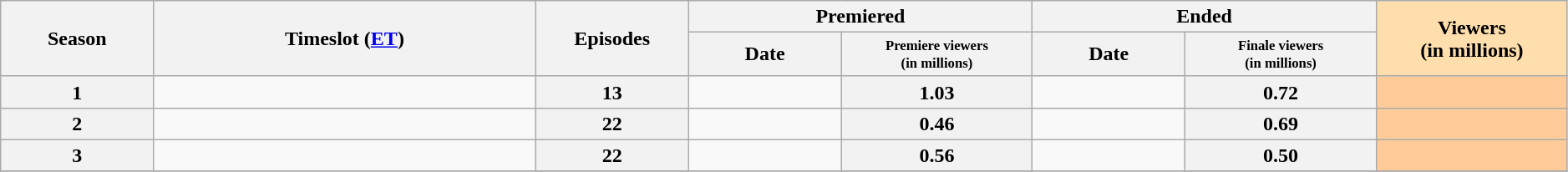<table class="wikitable" style="text-align:center; width:99%">
<tr>
<th style="width:8%;" rowspan="2">Season</th>
<th style="width:20%;" rowspan="2">Timeslot (<a href='#'>ET</a>)</th>
<th style="width:8%;" rowspan="2">Episodes</th>
<th colspan=2>Premiered</th>
<th colspan=2>Ended</th>
<th style="width:10%; background:#ffdead;" rowspan="2">Viewers<br>(in millions)</th>
</tr>
<tr>
<th style="width:8%;">Date</th>
<th span style="width:10%; font-size:smaller; line-height:100%;"><small>Premiere viewers<br>(in millions)</small></th>
<th style="width:8%;">Date</th>
<th span style="width:10%; font-size:smaller; line-height:100%;"><small>Finale viewers<br>(in millions)</small></th>
</tr>
<tr>
<th>1</th>
<td></td>
<th>13</th>
<td style="font-size:11px;line-height:110%"></td>
<th>1.03</th>
<td style="font-size:11px;line-height:110%"></td>
<th>0.72</th>
<th style="background:#fc9;"> </th>
</tr>
<tr>
<th>2</th>
<td></td>
<th>22</th>
<td style="font-size:11px;line-height:110%"></td>
<th>0.46</th>
<td style="font-size:11px;line-height:110%"></td>
<th>0.69</th>
<th style="background:#fc9;"> </th>
</tr>
<tr>
<th>3</th>
<td></td>
<th>22</th>
<td style="font-size:11px;line-height:110%"></td>
<th>0.56</th>
<td style="font-size:11px;line-height:110%"></td>
<th>0.50</th>
<th style="background:#fc9;"> </th>
</tr>
<tr>
</tr>
</table>
